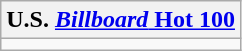<table class="wikitable">
<tr>
<th>U.S. <a href='#'><em>Billboard</em> Hot 100</a></th>
</tr>
<tr>
<td></td>
</tr>
</table>
